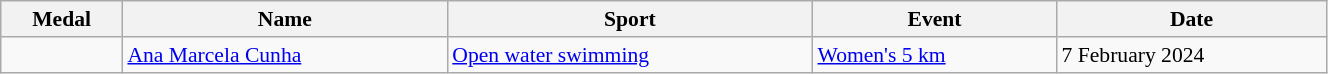<table class="wikitable sortable" style="font-size:90%; width:70%;">
<tr>
<th>Medal</th>
<th>Name</th>
<th>Sport</th>
<th>Event</th>
<th>Date</th>
</tr>
<tr>
<td></td>
<td><a href='#'>Ana Marcela Cunha</a></td>
<td><a href='#'>Open water swimming</a></td>
<td><a href='#'>Women's 5 km</a></td>
<td>7 February 2024</td>
</tr>
</table>
